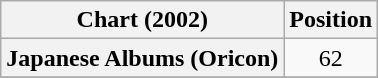<table class="wikitable plainrowheaders">
<tr>
<th>Chart (2002)</th>
<th>Position</th>
</tr>
<tr>
<th scope="row">Japanese Albums (Oricon)</th>
<td style="text-align:center;">62</td>
</tr>
<tr>
</tr>
</table>
